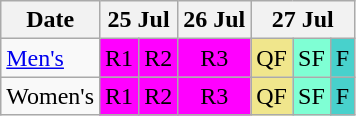<table class="wikitable olympic-schedule Surfing">
<tr>
<th>Date</th>
<th colspan="2">25 Jul</th>
<th>26 Jul</th>
<th colspan="3">27 Jul</th>
</tr>
<tr>
<td class="event"><a href='#'>Men's</a></td>
<td bgcolor="#FF00FF" class="heats">R1</td>
<td bgcolor="#FF00FF" class="heats">R2</td>
<td bgcolor="#FF00FF" align="center" class="heats">R3</td>
<td bgcolor="#F0E68C" class="quarterfinals">QF</td>
<td bgcolor="#7FFFD4" class="semifinals">SF</td>
<td bgcolor="#48D1CC" align="center" class="finals">F</td>
</tr>
<tr>
<td class="event">Women's</td>
<td bgcolor="#FF00FF" class="heats">R1</td>
<td bgcolor="#FF00FF" class="heats">R2</td>
<td bgcolor="#FF00FF" align="center" class="heats">R3</td>
<td bgcolor="#F0E68C" class="quarterfinals">QF</td>
<td bgcolor="#7FFFD4" class="semifinals">SF</td>
<td bgcolor="#48D1CC" align="center" class="finals">F</td>
</tr>
</table>
